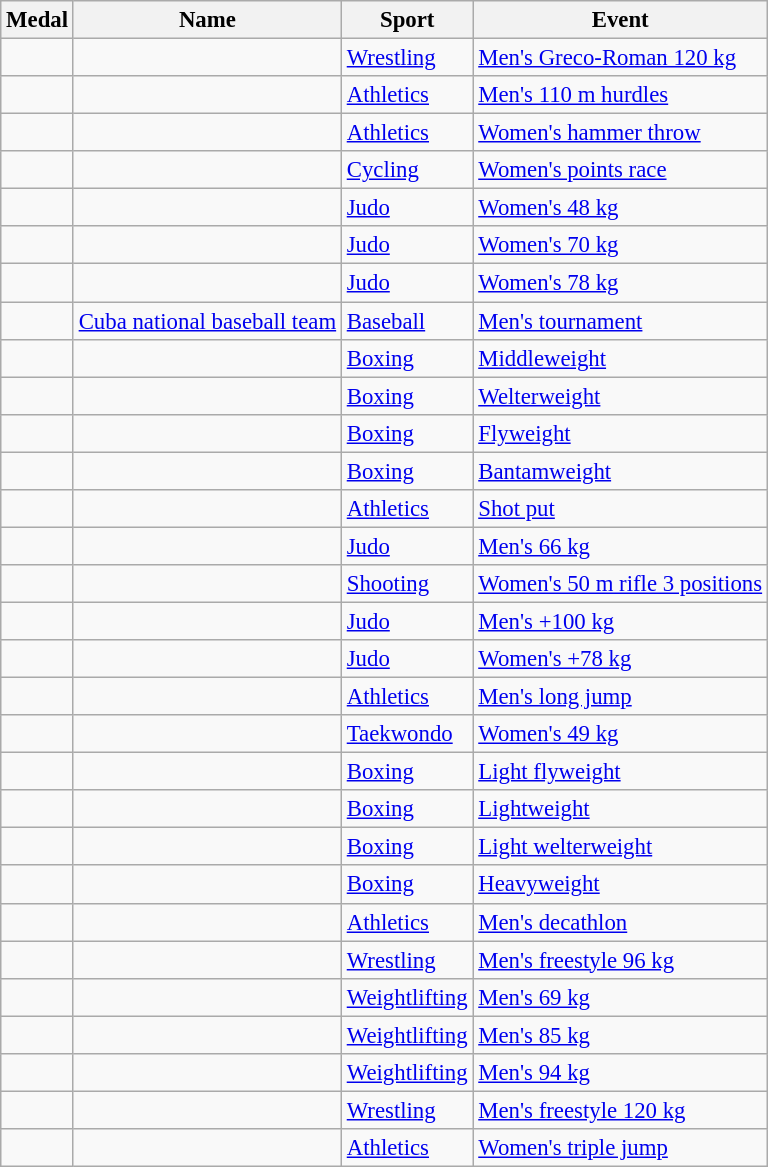<table class="wikitable sortable" style="font-size:95%">
<tr>
<th>Medal</th>
<th>Name</th>
<th>Sport</th>
<th>Event</th>
</tr>
<tr>
<td></td>
<td></td>
<td><a href='#'>Wrestling</a></td>
<td><a href='#'>Men's Greco-Roman 120 kg</a></td>
</tr>
<tr>
<td></td>
<td></td>
<td><a href='#'>Athletics</a></td>
<td><a href='#'>Men's 110 m hurdles</a></td>
</tr>
<tr>
<td></td>
<td></td>
<td><a href='#'>Athletics</a></td>
<td><a href='#'>Women's hammer throw</a></td>
</tr>
<tr>
<td></td>
<td></td>
<td><a href='#'>Cycling</a></td>
<td><a href='#'>Women's points race</a></td>
</tr>
<tr>
<td></td>
<td></td>
<td><a href='#'>Judo</a></td>
<td><a href='#'>Women's 48 kg</a></td>
</tr>
<tr>
<td></td>
<td></td>
<td><a href='#'>Judo</a></td>
<td><a href='#'>Women's 70 kg</a></td>
</tr>
<tr>
<td></td>
<td></td>
<td><a href='#'>Judo</a></td>
<td><a href='#'>Women's 78 kg</a></td>
</tr>
<tr>
<td></td>
<td><a href='#'>Cuba national baseball team</a></td>
<td><a href='#'>Baseball</a></td>
<td><a href='#'>Men's tournament</a></td>
</tr>
<tr>
<td></td>
<td></td>
<td><a href='#'>Boxing</a></td>
<td><a href='#'>Middleweight</a></td>
</tr>
<tr>
<td></td>
<td></td>
<td><a href='#'>Boxing</a></td>
<td><a href='#'>Welterweight</a></td>
</tr>
<tr>
<td></td>
<td></td>
<td><a href='#'>Boxing</a></td>
<td><a href='#'>Flyweight</a></td>
</tr>
<tr>
<td></td>
<td></td>
<td><a href='#'>Boxing</a></td>
<td><a href='#'>Bantamweight</a></td>
</tr>
<tr>
<td></td>
<td></td>
<td><a href='#'>Athletics</a></td>
<td><a href='#'>Shot put</a></td>
</tr>
<tr>
<td></td>
<td></td>
<td><a href='#'>Judo</a></td>
<td><a href='#'>Men's 66 kg</a></td>
</tr>
<tr>
<td></td>
<td></td>
<td><a href='#'>Shooting</a></td>
<td><a href='#'>Women's 50 m rifle 3 positions</a></td>
</tr>
<tr>
<td></td>
<td></td>
<td><a href='#'>Judo</a></td>
<td><a href='#'>Men's +100 kg</a></td>
</tr>
<tr>
<td></td>
<td></td>
<td><a href='#'>Judo</a></td>
<td><a href='#'>Women's +78 kg</a></td>
</tr>
<tr>
<td></td>
<td></td>
<td><a href='#'>Athletics</a></td>
<td><a href='#'>Men's long jump</a></td>
</tr>
<tr>
<td></td>
<td></td>
<td><a href='#'>Taekwondo</a></td>
<td><a href='#'>Women's 49 kg</a></td>
</tr>
<tr>
<td></td>
<td></td>
<td><a href='#'>Boxing</a></td>
<td><a href='#'>Light flyweight</a></td>
</tr>
<tr>
<td></td>
<td></td>
<td><a href='#'>Boxing</a></td>
<td><a href='#'>Lightweight</a></td>
</tr>
<tr>
<td></td>
<td></td>
<td><a href='#'>Boxing</a></td>
<td><a href='#'>Light welterweight</a></td>
</tr>
<tr>
<td></td>
<td></td>
<td><a href='#'>Boxing</a></td>
<td><a href='#'>Heavyweight</a></td>
</tr>
<tr>
<td></td>
<td></td>
<td><a href='#'>Athletics</a></td>
<td><a href='#'>Men's decathlon</a></td>
</tr>
<tr>
<td></td>
<td></td>
<td><a href='#'>Wrestling</a></td>
<td><a href='#'>Men's freestyle 96 kg</a></td>
</tr>
<tr>
<td></td>
<td></td>
<td><a href='#'>Weightlifting</a></td>
<td><a href='#'>Men's 69 kg</a></td>
</tr>
<tr>
<td></td>
<td></td>
<td><a href='#'>Weightlifting</a></td>
<td><a href='#'>Men's 85 kg</a></td>
</tr>
<tr>
<td></td>
<td></td>
<td><a href='#'>Weightlifting</a></td>
<td><a href='#'>Men's 94 kg</a></td>
</tr>
<tr>
<td></td>
<td></td>
<td><a href='#'>Wrestling</a></td>
<td><a href='#'>Men's freestyle 120 kg</a></td>
</tr>
<tr>
<td></td>
<td></td>
<td><a href='#'>Athletics</a></td>
<td><a href='#'>Women's triple jump</a></td>
</tr>
</table>
